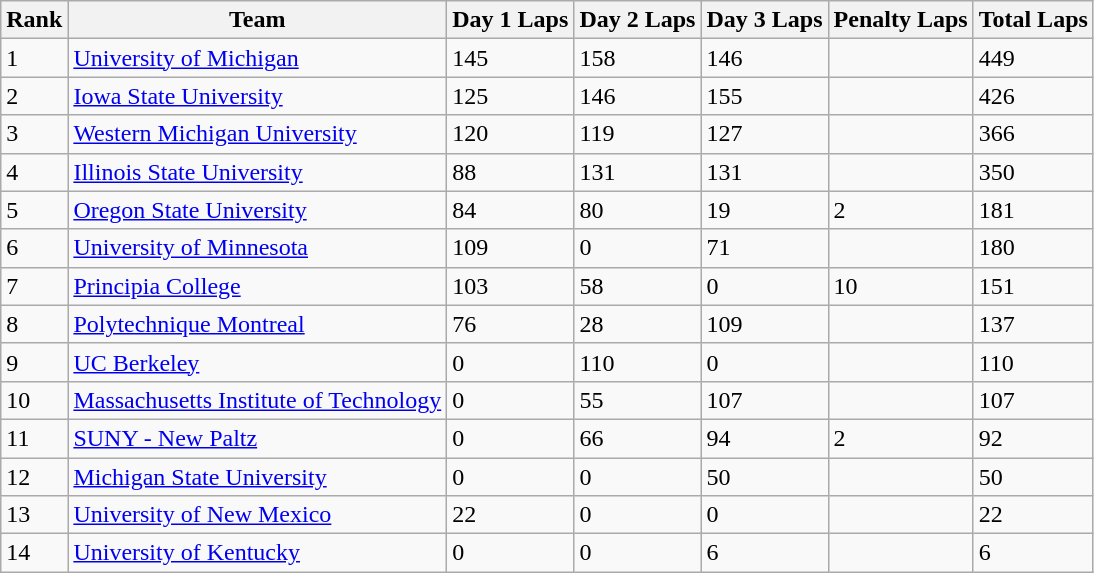<table class="wikitable">
<tr>
<th>Rank</th>
<th>Team</th>
<th>Day 1 Laps</th>
<th>Day 2 Laps</th>
<th>Day 3 Laps</th>
<th>Penalty Laps</th>
<th>Total Laps</th>
</tr>
<tr>
<td>1</td>
<td><a href='#'>University of Michigan</a></td>
<td>145</td>
<td>158</td>
<td>146</td>
<td></td>
<td>449</td>
</tr>
<tr>
<td>2</td>
<td><a href='#'>Iowa State University</a></td>
<td>125</td>
<td>146</td>
<td>155</td>
<td></td>
<td>426</td>
</tr>
<tr>
<td>3</td>
<td><a href='#'>Western Michigan University</a></td>
<td>120</td>
<td>119</td>
<td>127</td>
<td></td>
<td>366</td>
</tr>
<tr>
<td>4</td>
<td><a href='#'>Illinois State University</a></td>
<td>88</td>
<td>131</td>
<td>131</td>
<td></td>
<td>350</td>
</tr>
<tr>
<td>5</td>
<td><a href='#'>Oregon State University</a></td>
<td>84</td>
<td>80</td>
<td>19</td>
<td>2</td>
<td>181</td>
</tr>
<tr>
<td>6</td>
<td><a href='#'>University of Minnesota</a></td>
<td>109</td>
<td>0</td>
<td>71</td>
<td></td>
<td>180</td>
</tr>
<tr>
<td>7</td>
<td><a href='#'>Principia College</a></td>
<td>103</td>
<td>58</td>
<td>0</td>
<td>10</td>
<td>151</td>
</tr>
<tr>
<td>8</td>
<td><a href='#'>Polytechnique Montreal</a></td>
<td>76</td>
<td>28</td>
<td>109</td>
<td></td>
<td>137</td>
</tr>
<tr>
<td>9</td>
<td><a href='#'>UC Berkeley</a></td>
<td>0</td>
<td>110</td>
<td>0</td>
<td></td>
<td>110</td>
</tr>
<tr>
<td>10</td>
<td><a href='#'>Massachusetts Institute of Technology</a></td>
<td>0</td>
<td>55</td>
<td>107</td>
<td></td>
<td>107</td>
</tr>
<tr>
<td>11</td>
<td><a href='#'>SUNY - New Paltz</a></td>
<td>0</td>
<td>66</td>
<td>94</td>
<td>2</td>
<td>92</td>
</tr>
<tr>
<td>12</td>
<td><a href='#'>Michigan State University</a></td>
<td>0</td>
<td>0</td>
<td>50</td>
<td></td>
<td>50</td>
</tr>
<tr>
<td>13</td>
<td><a href='#'>University of New Mexico</a></td>
<td>22</td>
<td>0</td>
<td>0</td>
<td></td>
<td>22</td>
</tr>
<tr>
<td>14</td>
<td><a href='#'>University of Kentucky</a></td>
<td>0</td>
<td>0</td>
<td>6</td>
<td></td>
<td>6</td>
</tr>
</table>
